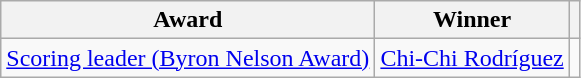<table class="wikitable">
<tr>
<th>Award</th>
<th>Winner</th>
<th></th>
</tr>
<tr>
<td><a href='#'>Scoring leader (Byron Nelson Award)</a></td>
<td> <a href='#'>Chi-Chi Rodríguez</a></td>
<td></td>
</tr>
</table>
